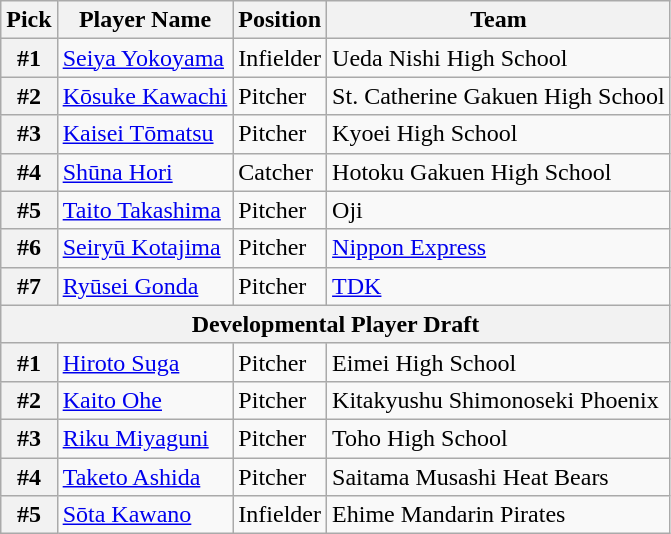<table class="wikitable">
<tr>
<th>Pick</th>
<th>Player Name</th>
<th>Position</th>
<th>Team</th>
</tr>
<tr>
<th>#1</th>
<td><a href='#'>Seiya Yokoyama</a></td>
<td>Infielder</td>
<td>Ueda Nishi High School</td>
</tr>
<tr>
<th>#2</th>
<td><a href='#'>Kōsuke Kawachi</a></td>
<td>Pitcher</td>
<td>St. Catherine Gakuen High School</td>
</tr>
<tr>
<th>#3</th>
<td><a href='#'>Kaisei Tōmatsu</a></td>
<td>Pitcher</td>
<td>Kyoei High School</td>
</tr>
<tr>
<th>#4</th>
<td><a href='#'>Shūna Hori</a></td>
<td>Catcher</td>
<td>Hotoku Gakuen High School</td>
</tr>
<tr>
<th>#5</th>
<td><a href='#'>Taito Takashima</a></td>
<td>Pitcher</td>
<td>Oji</td>
</tr>
<tr>
<th>#6</th>
<td><a href='#'>Seiryū Kotajima</a></td>
<td>Pitcher</td>
<td><a href='#'>Nippon Express</a></td>
</tr>
<tr>
<th>#7</th>
<td><a href='#'>Ryūsei Gonda</a></td>
<td>Pitcher</td>
<td><a href='#'>TDK</a></td>
</tr>
<tr>
<th colspan="5">Developmental Player Draft</th>
</tr>
<tr>
<th>#1</th>
<td><a href='#'>Hiroto Suga</a></td>
<td>Pitcher</td>
<td>Eimei High School</td>
</tr>
<tr>
<th>#2</th>
<td><a href='#'>Kaito Ohe</a></td>
<td>Pitcher</td>
<td>Kitakyushu Shimonoseki Phoenix</td>
</tr>
<tr>
<th>#3</th>
<td><a href='#'>Riku Miyaguni</a></td>
<td>Pitcher</td>
<td>Toho High School</td>
</tr>
<tr>
<th>#4</th>
<td><a href='#'>Taketo Ashida</a></td>
<td>Pitcher</td>
<td>Saitama Musashi Heat Bears</td>
</tr>
<tr>
<th>#5</th>
<td><a href='#'>Sōta Kawano</a></td>
<td>Infielder</td>
<td>Ehime Mandarin Pirates</td>
</tr>
</table>
